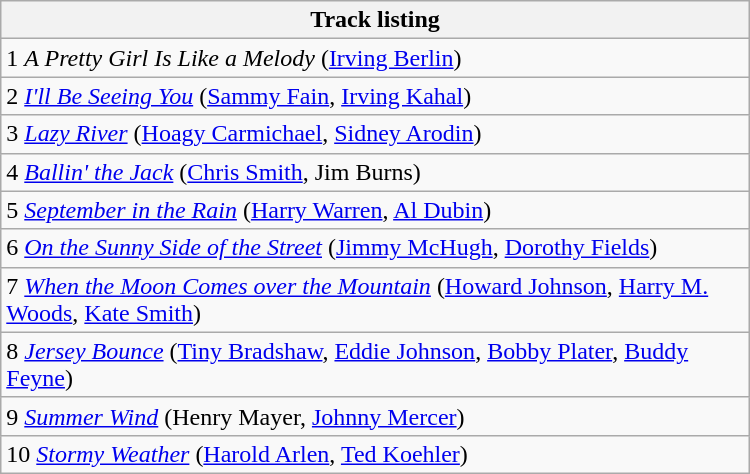<table class="wikitable collapsible collapsed" style="width:500px;">
<tr>
<th>Track listing</th>
</tr>
<tr>
<td>1 <em>A Pretty Girl Is Like a Melody</em> (<a href='#'>Irving Berlin</a>)</td>
</tr>
<tr>
<td>2  <em><a href='#'>I'll Be Seeing You</a></em> (<a href='#'>Sammy Fain</a>, <a href='#'>Irving Kahal</a>)</td>
</tr>
<tr>
<td>3 <em><a href='#'>Lazy River</a></em> (<a href='#'>Hoagy Carmichael</a>, <a href='#'>Sidney Arodin</a>)</td>
</tr>
<tr>
<td>4 <em><a href='#'>Ballin' the Jack</a></em> (<a href='#'>Chris Smith</a>, Jim Burns)</td>
</tr>
<tr>
<td>5 <em><a href='#'>September in the Rain</a></em> (<a href='#'>Harry Warren</a>, <a href='#'>Al Dubin</a>)</td>
</tr>
<tr>
<td>6 <em><a href='#'>On the Sunny Side of the Street</a></em> (<a href='#'>Jimmy McHugh</a>, <a href='#'>Dorothy Fields</a>)</td>
</tr>
<tr>
<td>7 <em><a href='#'>When the Moon Comes over the Mountain</a></em> (<a href='#'>Howard Johnson</a>, <a href='#'>Harry M. Woods</a>, <a href='#'>Kate Smith</a>)</td>
</tr>
<tr>
<td>8 <em><a href='#'>Jersey Bounce</a></em> (<a href='#'>Tiny Bradshaw</a>, <a href='#'>Eddie Johnson</a>, <a href='#'>Bobby Plater</a>, <a href='#'>Buddy Feyne</a>)</td>
</tr>
<tr>
<td>9 <em><a href='#'>Summer Wind</a></em> (Henry Mayer, <a href='#'>Johnny Mercer</a>)</td>
</tr>
<tr>
<td>10 <em><a href='#'>Stormy Weather</a></em> (<a href='#'>Harold Arlen</a>, <a href='#'>Ted Koehler</a>)</td>
</tr>
</table>
